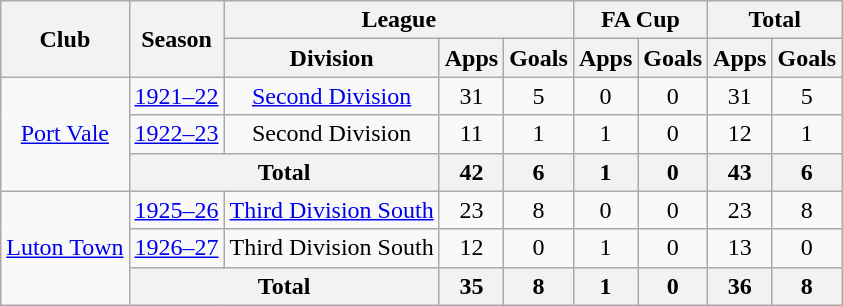<table class="wikitable" style="text-align: center;">
<tr>
<th rowspan="2">Club</th>
<th rowspan="2">Season</th>
<th colspan="3">League</th>
<th colspan="2">FA Cup</th>
<th colspan="2">Total</th>
</tr>
<tr>
<th>Division</th>
<th>Apps</th>
<th>Goals</th>
<th>Apps</th>
<th>Goals</th>
<th>Apps</th>
<th>Goals</th>
</tr>
<tr>
<td rowspan="3"><a href='#'>Port Vale</a></td>
<td><a href='#'>1921–22</a></td>
<td><a href='#'>Second Division</a></td>
<td>31</td>
<td>5</td>
<td>0</td>
<td>0</td>
<td>31</td>
<td>5</td>
</tr>
<tr>
<td><a href='#'>1922–23</a></td>
<td>Second Division</td>
<td>11</td>
<td>1</td>
<td>1</td>
<td>0</td>
<td>12</td>
<td>1</td>
</tr>
<tr>
<th colspan="2">Total</th>
<th>42</th>
<th>6</th>
<th>1</th>
<th>0</th>
<th>43</th>
<th>6</th>
</tr>
<tr>
<td rowspan="3"><a href='#'>Luton Town</a></td>
<td><a href='#'>1925–26</a></td>
<td><a href='#'>Third Division South</a></td>
<td>23</td>
<td>8</td>
<td>0</td>
<td>0</td>
<td>23</td>
<td>8</td>
</tr>
<tr>
<td><a href='#'>1926–27</a></td>
<td>Third Division South</td>
<td>12</td>
<td>0</td>
<td>1</td>
<td>0</td>
<td>13</td>
<td>0</td>
</tr>
<tr>
<th colspan="2">Total</th>
<th>35</th>
<th>8</th>
<th>1</th>
<th>0</th>
<th>36</th>
<th>8</th>
</tr>
</table>
